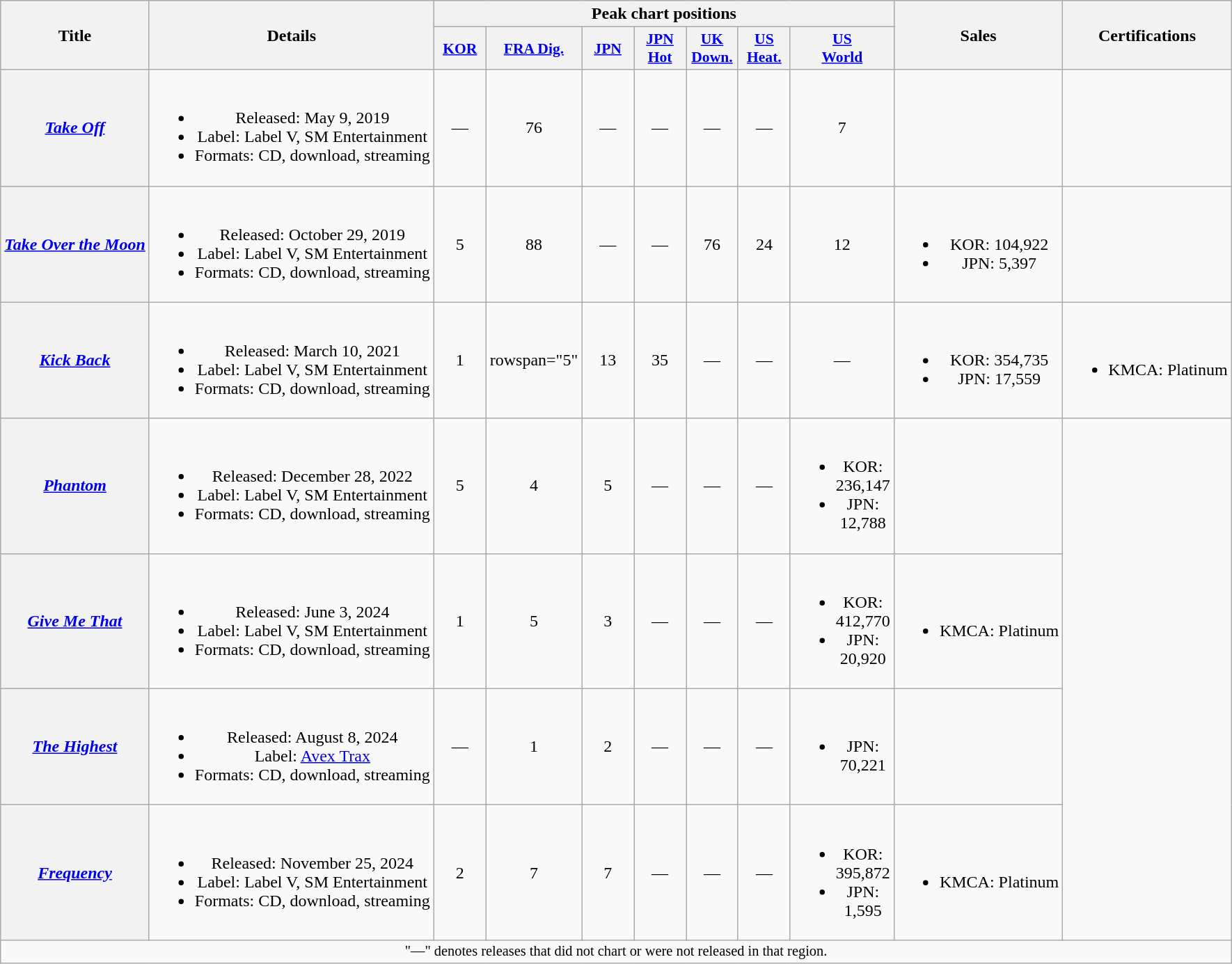<table class="wikitable plainrowheaders" style="text-align:center">
<tr>
<th scope="col" rowspan="2">Title</th>
<th scope="col" rowspan="2">Details</th>
<th scope="col" colspan="7">Peak chart positions</th>
<th scope="col" rowspan="2">Sales</th>
<th scope="col" rowspan="2">Certifications</th>
</tr>
<tr>
<th scope="col" style="width:3em;font-size:90%"><a href='#'>KOR</a><br></th>
<th scope="col" style="width:3em;font-size:90%"><a href='#'>FRA Dig.</a><br></th>
<th scope="col" style="width:3em;font-size:90%"><a href='#'>JPN</a><br></th>
<th scope="col" style="width:3em;font-size:90%"><a href='#'>JPN Hot</a><br></th>
<th scope="col" style="width:3em;font-size:90%"><a href='#'>UK Down.</a> <br></th>
<th scope="col" style="width:3em;font-size:90%"><a href='#'>US<br>Heat.</a><br></th>
<th scope="col" style="width:3em;font-size:90%"><a href='#'>US<br>World</a><br></th>
</tr>
<tr>
<th scope="row"><em><a href='#'>Take Off</a></em></th>
<td><br><ul><li>Released: May 9, 2019 </li><li>Label: Label V, SM Entertainment</li><li>Formats: CD, download, streaming</li></ul></td>
<td>—</td>
<td>76</td>
<td>—</td>
<td>—</td>
<td>—</td>
<td>—</td>
<td>7</td>
<td></td>
<td></td>
</tr>
<tr>
<th scope="row"><em><a href='#'>Take Over the Moon</a></em></th>
<td><br><ul><li>Released: October 29, 2019 </li><li>Label: Label V, SM Entertainment</li><li>Formats: CD, download, streaming</li></ul></td>
<td>5</td>
<td>88</td>
<td>—</td>
<td>—</td>
<td>76</td>
<td>24</td>
<td>12</td>
<td><br><ul><li>KOR: 104,922</li><li>JPN: 5,397</li></ul></td>
<td></td>
</tr>
<tr>
<th scope="row"><em><a href='#'>Kick Back</a></em></th>
<td><br><ul><li>Released: March 10, 2021 </li><li>Label: Label V, SM Entertainment</li><li>Formats: CD, download, streaming</li></ul></td>
<td>1</td>
<td>rowspan="5" </td>
<td>13</td>
<td>35</td>
<td>—</td>
<td>—</td>
<td>—</td>
<td><br><ul><li>KOR: 354,735</li><li>JPN: 17,559</li></ul></td>
<td><br><ul><li>KMCA: Platinum</li></ul></td>
</tr>
<tr>
<th scope="row"><em><a href='#'>Phantom</a></em></th>
<td><br><ul><li>Released: December 28, 2022 </li><li>Label: Label V, SM Entertainment</li><li>Formats: CD, download, streaming</li></ul></td>
<td>5</td>
<td>4</td>
<td>5</td>
<td>—</td>
<td>—</td>
<td>—</td>
<td><br><ul><li>KOR: 236,147</li><li>JPN: 12,788</li></ul></td>
<td></td>
</tr>
<tr>
<th scope="row"><em><a href='#'>Give Me That</a></em></th>
<td><br><ul><li>Released: June 3, 2024 </li><li>Label: Label V, SM Entertainment</li><li>Formats: CD, download, streaming</li></ul></td>
<td>1</td>
<td>5</td>
<td>3</td>
<td>—</td>
<td>—</td>
<td>—</td>
<td><br><ul><li>KOR: 412,770</li><li>JPN: 20,920</li></ul></td>
<td><br><ul><li>KMCA: Platinum</li></ul></td>
</tr>
<tr>
<th scope="row"><em><a href='#'>The Highest</a></em></th>
<td><br><ul><li>Released: August 8, 2024 </li><li>Label: <a href='#'>Avex Trax</a></li><li>Formats: CD, download, streaming</li></ul></td>
<td>—</td>
<td>1</td>
<td>2</td>
<td>—</td>
<td>—</td>
<td>—</td>
<td><br><ul><li>JPN: 70,221</li></ul></td>
<td></td>
</tr>
<tr>
<th scope="row"><em><a href='#'>Frequency</a></em></th>
<td><br><ul><li>Released: November 25, 2024 </li><li>Label: Label V, SM Entertainment</li><li>Formats: CD, download, streaming</li></ul></td>
<td>2</td>
<td>7</td>
<td>7</td>
<td>—</td>
<td>—</td>
<td>—</td>
<td><br><ul><li>KOR: 395,872</li><li>JPN: 1,595</li></ul></td>
<td><br><ul><li>KMCA: Platinum</li></ul></td>
</tr>
<tr>
<td colspan="13" style="text-align:center; font-size:85%">"—" denotes releases that did not chart or were not released in that region.</td>
</tr>
</table>
